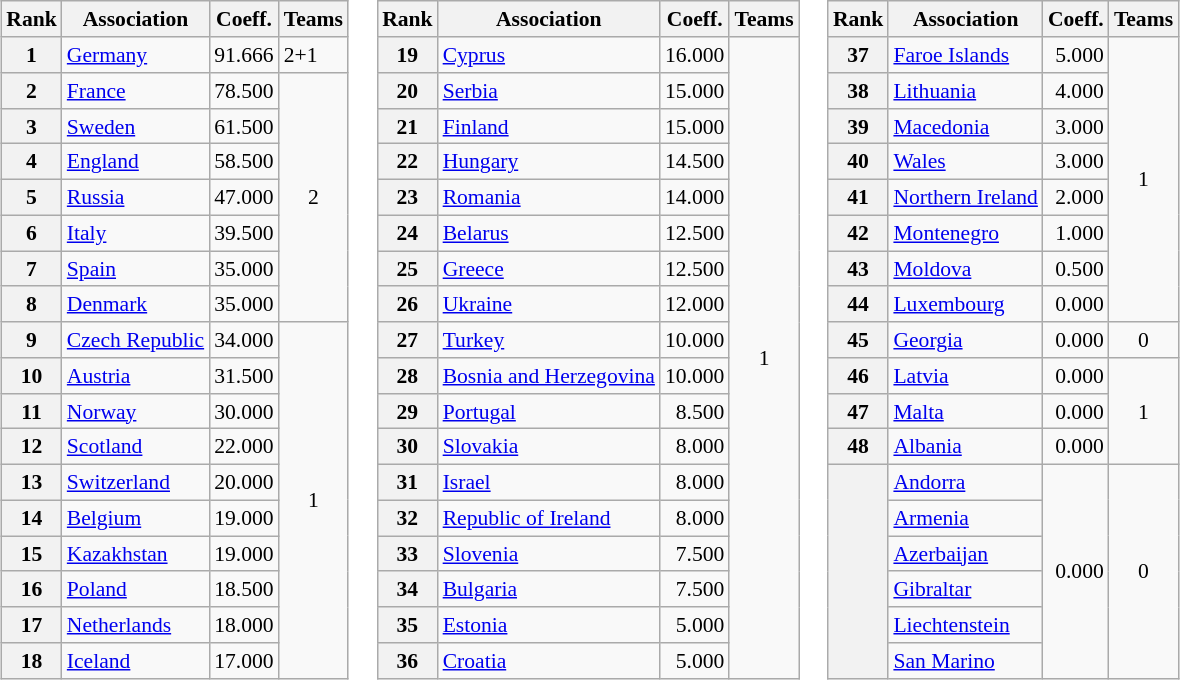<table>
<tr valign=top style="font-size:90%">
<td><br><table class="wikitable">
<tr>
<th>Rank</th>
<th>Association</th>
<th>Coeff.</th>
<th>Teams</th>
</tr>
<tr>
<th>1</th>
<td> <a href='#'>Germany</a></td>
<td align=right>91.666</td>
<td>2+1</td>
</tr>
<tr>
<th>2</th>
<td> <a href='#'>France</a></td>
<td align=right>78.500</td>
<td align=center rowspan=7>2</td>
</tr>
<tr>
<th>3</th>
<td> <a href='#'>Sweden</a></td>
<td align=right>61.500</td>
</tr>
<tr>
<th>4</th>
<td> <a href='#'>England</a></td>
<td align=right>58.500</td>
</tr>
<tr>
<th>5</th>
<td> <a href='#'>Russia</a></td>
<td align=right>47.000</td>
</tr>
<tr>
<th>6</th>
<td> <a href='#'>Italy</a></td>
<td align=right>39.500</td>
</tr>
<tr>
<th>7</th>
<td> <a href='#'>Spain</a></td>
<td align=right>35.000</td>
</tr>
<tr>
<th>8</th>
<td> <a href='#'>Denmark</a></td>
<td align=right>35.000</td>
</tr>
<tr>
<th>9</th>
<td> <a href='#'>Czech Republic</a></td>
<td align=right>34.000</td>
<td align=center rowspan=10>1</td>
</tr>
<tr>
<th>10</th>
<td> <a href='#'>Austria</a></td>
<td align=right>31.500</td>
</tr>
<tr>
<th>11</th>
<td> <a href='#'>Norway</a></td>
<td align=right>30.000</td>
</tr>
<tr>
<th>12</th>
<td> <a href='#'>Scotland</a></td>
<td align=right>22.000</td>
</tr>
<tr>
<th>13</th>
<td> <a href='#'>Switzerland</a></td>
<td align=right>20.000</td>
</tr>
<tr>
<th>14</th>
<td> <a href='#'>Belgium</a></td>
<td align=right>19.000</td>
</tr>
<tr>
<th>15</th>
<td> <a href='#'>Kazakhstan</a></td>
<td align=right>19.000</td>
</tr>
<tr>
<th>16</th>
<td> <a href='#'>Poland</a></td>
<td align=right>18.500</td>
</tr>
<tr>
<th>17</th>
<td> <a href='#'>Netherlands</a></td>
<td align=right>18.000</td>
</tr>
<tr>
<th>18</th>
<td> <a href='#'>Iceland</a></td>
<td align=right>17.000</td>
</tr>
</table>
</td>
<td><br><table class="wikitable">
<tr>
<th>Rank</th>
<th>Association</th>
<th>Coeff.</th>
<th>Teams</th>
</tr>
<tr>
<th>19</th>
<td> <a href='#'>Cyprus</a></td>
<td align=right>16.000</td>
<td align=center rowspan=18>1</td>
</tr>
<tr>
<th>20</th>
<td> <a href='#'>Serbia</a></td>
<td align=right>15.000</td>
</tr>
<tr>
<th>21</th>
<td> <a href='#'>Finland</a></td>
<td align=right>15.000</td>
</tr>
<tr>
<th>22</th>
<td> <a href='#'>Hungary</a></td>
<td align=right>14.500</td>
</tr>
<tr>
<th>23</th>
<td> <a href='#'>Romania</a></td>
<td align=right>14.000</td>
</tr>
<tr>
<th>24</th>
<td> <a href='#'>Belarus</a></td>
<td align=right>12.500</td>
</tr>
<tr>
<th>25</th>
<td> <a href='#'>Greece</a></td>
<td align=right>12.500</td>
</tr>
<tr>
<th>26</th>
<td> <a href='#'>Ukraine</a></td>
<td align=right>12.000</td>
</tr>
<tr>
<th>27</th>
<td> <a href='#'>Turkey</a></td>
<td align=right>10.000</td>
</tr>
<tr>
<th>28</th>
<td> <a href='#'>Bosnia and Herzegovina</a></td>
<td align=right>10.000</td>
</tr>
<tr>
<th>29</th>
<td> <a href='#'>Portugal</a></td>
<td align=right>8.500</td>
</tr>
<tr>
<th>30</th>
<td> <a href='#'>Slovakia</a></td>
<td align=right>8.000</td>
</tr>
<tr>
<th>31</th>
<td> <a href='#'>Israel</a></td>
<td align=right>8.000</td>
</tr>
<tr>
<th>32</th>
<td> <a href='#'>Republic of Ireland</a></td>
<td align=right>8.000</td>
</tr>
<tr>
<th>33</th>
<td> <a href='#'>Slovenia</a></td>
<td align=right>7.500</td>
</tr>
<tr>
<th>34</th>
<td> <a href='#'>Bulgaria</a></td>
<td align=right>7.500</td>
</tr>
<tr>
<th>35</th>
<td> <a href='#'>Estonia</a></td>
<td align=right>5.000</td>
</tr>
<tr>
<th>36</th>
<td> <a href='#'>Croatia</a></td>
<td align=right>5.000</td>
</tr>
</table>
</td>
<td><br><table class="wikitable">
<tr>
<th>Rank</th>
<th>Association</th>
<th>Coeff.</th>
<th>Teams</th>
</tr>
<tr>
<th>37</th>
<td> <a href='#'>Faroe Islands</a></td>
<td align=right>5.000</td>
<td align=center rowspan=8>1</td>
</tr>
<tr>
<th>38</th>
<td> <a href='#'>Lithuania</a></td>
<td align=right>4.000</td>
</tr>
<tr>
<th>39</th>
<td> <a href='#'>Macedonia</a></td>
<td align=right>3.000</td>
</tr>
<tr>
<th>40</th>
<td> <a href='#'>Wales</a></td>
<td align=right>3.000</td>
</tr>
<tr>
<th>41</th>
<td> <a href='#'>Northern Ireland</a></td>
<td align=right>2.000</td>
</tr>
<tr>
<th>42</th>
<td> <a href='#'>Montenegro</a></td>
<td align=right>1.000</td>
</tr>
<tr>
<th>43</th>
<td> <a href='#'>Moldova</a></td>
<td align=right>0.500</td>
</tr>
<tr>
<th>44</th>
<td> <a href='#'>Luxembourg</a></td>
<td align=right>0.000</td>
</tr>
<tr>
<th>45</th>
<td> <a href='#'>Georgia</a></td>
<td align=right>0.000</td>
<td align=center>0 </td>
</tr>
<tr>
<th>46</th>
<td> <a href='#'>Latvia</a></td>
<td align=right>0.000</td>
<td align=center rowspan=3>1</td>
</tr>
<tr>
<th>47</th>
<td> <a href='#'>Malta</a></td>
<td align=right>0.000</td>
</tr>
<tr>
<th>48</th>
<td> <a href='#'>Albania</a></td>
<td align=right>0.000</td>
</tr>
<tr>
<th rowspan=6></th>
<td> <a href='#'>Andorra</a></td>
<td align=right rowspan=6>0.000</td>
<td align=center rowspan=6>0 </td>
</tr>
<tr>
<td> <a href='#'>Armenia</a></td>
</tr>
<tr>
<td> <a href='#'>Azerbaijan</a></td>
</tr>
<tr>
<td> <a href='#'>Gibraltar</a></td>
</tr>
<tr>
<td> <a href='#'>Liechtenstein</a></td>
</tr>
<tr>
<td> <a href='#'>San Marino</a></td>
</tr>
</table>
</td>
</tr>
</table>
